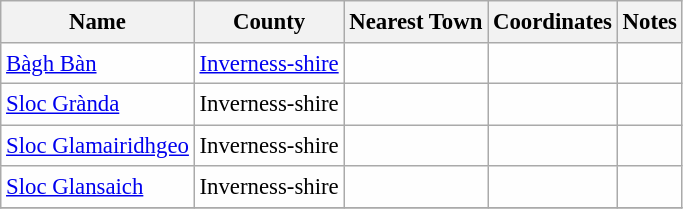<table class="wikitable sortable" style="table-layout:fixed;background-color:#FEFEFE;font-size:95%;padding:0.30em;line-height:1.35em;">
<tr>
<th scope="col">Name</th>
<th scope="col">County</th>
<th scope="col">Nearest Town</th>
<th scope="col" data-sort-type="number">Coordinates</th>
<th scope="col">Notes</th>
</tr>
<tr>
<td><a href='#'>Bàgh Bàn</a></td>
<td><a href='#'>Inverness-shire</a></td>
<td></td>
<td></td>
<td></td>
</tr>
<tr>
<td><a href='#'>Sloc Grànda</a></td>
<td>Inverness-shire</td>
<td></td>
<td></td>
<td></td>
</tr>
<tr>
<td><a href='#'>Sloc Glamairidhgeo</a></td>
<td>Inverness-shire</td>
<td></td>
<td></td>
<td></td>
</tr>
<tr>
<td><a href='#'>Sloc Glansaich</a></td>
<td>Inverness-shire</td>
<td></td>
<td></td>
<td></td>
</tr>
<tr>
</tr>
</table>
